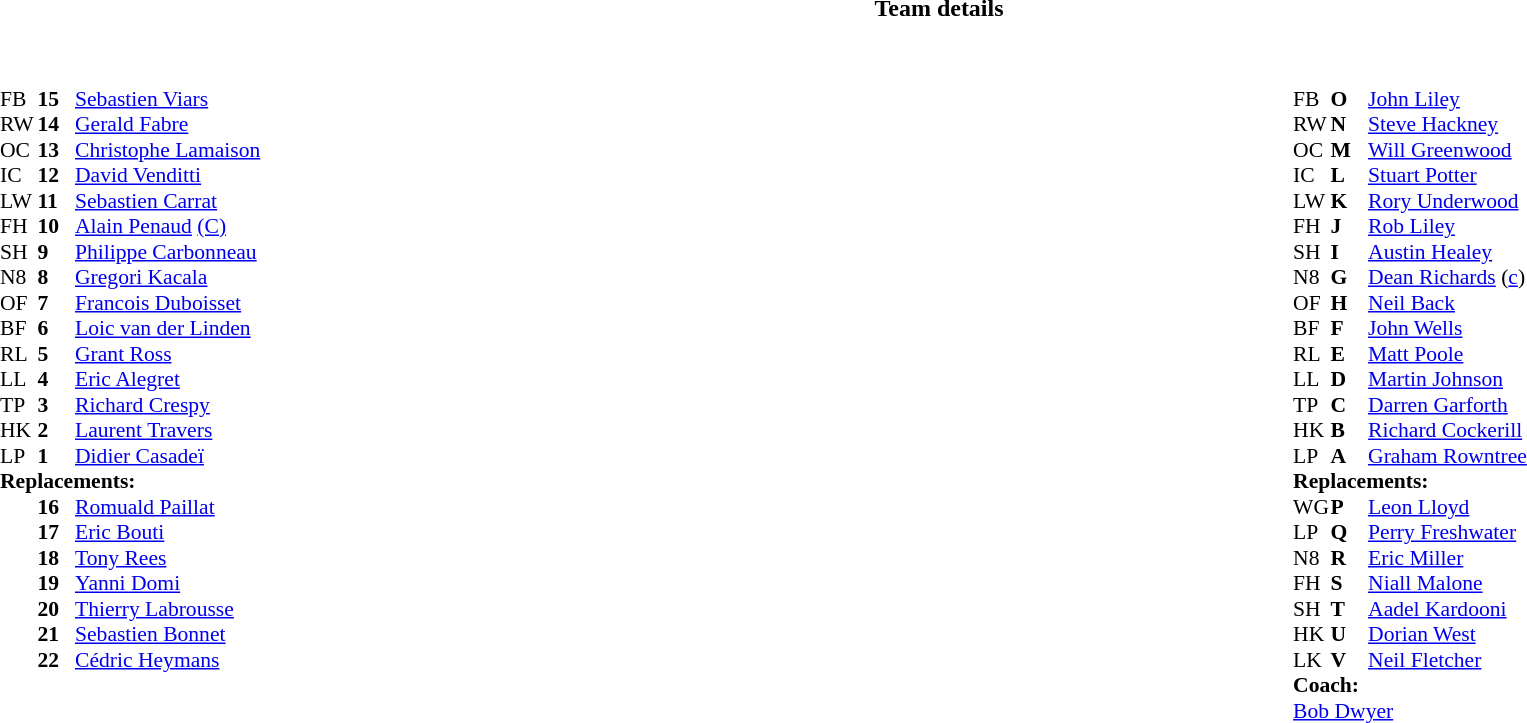<table border="0" width="100%" class="collapsible collapsed">
<tr>
<th>Team details</th>
</tr>
<tr>
<td><br><table width="100%">
<tr>
<td valign="top" width="50%"><br><table style="font-size: 90%" cellspacing="0" cellpadding="0">
<tr>
<th width="25"></th>
<th width="25"></th>
</tr>
<tr>
<td>FB</td>
<td><strong>15</strong></td>
<td> <a href='#'>Sebastien Viars</a></td>
</tr>
<tr>
<td>RW</td>
<td><strong>14</strong></td>
<td> <a href='#'>Gerald Fabre</a></td>
</tr>
<tr>
<td>OC</td>
<td><strong>13</strong></td>
<td> <a href='#'>Christophe Lamaison</a></td>
</tr>
<tr>
<td>IC</td>
<td><strong>12</strong></td>
<td> <a href='#'>David Venditti</a></td>
</tr>
<tr>
<td>LW</td>
<td><strong>11</strong></td>
<td> <a href='#'>Sebastien Carrat</a></td>
</tr>
<tr>
<td>FH</td>
<td><strong>10</strong></td>
<td> <a href='#'>Alain Penaud</a> <a href='#'>(C)</a></td>
<td></td>
</tr>
<tr>
<td>SH</td>
<td><strong>9</strong></td>
<td> <a href='#'>Philippe Carbonneau</a></td>
<td></td>
</tr>
<tr>
<td>N8</td>
<td><strong>8</strong></td>
<td> <a href='#'>Gregori Kacala</a></td>
</tr>
<tr>
<td>OF</td>
<td><strong>7</strong></td>
<td> <a href='#'>Francois Duboisset</a></td>
<td></td>
</tr>
<tr>
<td>BF</td>
<td><strong>6</strong></td>
<td> <a href='#'>Loic van der Linden</a></td>
<td></td>
</tr>
<tr>
<td>RL</td>
<td><strong>5</strong></td>
<td> <a href='#'>Grant Ross</a></td>
</tr>
<tr>
<td>LL</td>
<td><strong>4</strong></td>
<td> <a href='#'>Eric Alegret</a></td>
<td></td>
</tr>
<tr>
<td>TP</td>
<td><strong>3</strong></td>
<td> <a href='#'>Richard Crespy</a></td>
<td></td>
</tr>
<tr>
<td>HK</td>
<td><strong>2</strong></td>
<td> <a href='#'>Laurent Travers</a></td>
<td></td>
</tr>
<tr>
<td>LP</td>
<td><strong>1</strong></td>
<td> <a href='#'>Didier Casadeï</a></td>
<td></td>
</tr>
<tr>
<td colspan=4><strong>Replacements:</strong></td>
</tr>
<tr>
<td></td>
<td><strong>16</strong></td>
<td> <a href='#'>Romuald Paillat</a></td>
<td></td>
</tr>
<tr>
<td></td>
<td><strong>17</strong></td>
<td> <a href='#'>Eric Bouti</a></td>
<td></td>
</tr>
<tr>
<td></td>
<td><strong>18</strong></td>
<td> <a href='#'>Tony Rees</a></td>
<td></td>
</tr>
<tr>
<td></td>
<td><strong>19</strong></td>
<td> <a href='#'>Yanni Domi</a></td>
<td></td>
</tr>
<tr>
<td></td>
<td><strong>20</strong></td>
<td> <a href='#'>Thierry Labrousse</a></td>
<td></td>
</tr>
<tr>
<td></td>
<td><strong>21</strong></td>
<td> <a href='#'>Sebastien Bonnet</a></td>
</tr>
<tr>
<td></td>
<td><strong>22</strong></td>
<td> <a href='#'>Cédric Heymans</a></td>
</tr>
<tr>
</tr>
</table>
</td>
<td valign="top" width="50%"><br><table style="font-size: 90%" cellspacing="0" cellpadding="0" align="center">
<tr>
<th width="25"></th>
<th width="25"></th>
</tr>
<tr>
<td>FB</td>
<td><strong>O</strong></td>
<td> <a href='#'>John Liley</a></td>
</tr>
<tr>
<td>RW</td>
<td><strong>N</strong></td>
<td> <a href='#'>Steve Hackney</a></td>
</tr>
<tr>
<td>OC</td>
<td><strong>M</strong></td>
<td> <a href='#'>Will Greenwood</a></td>
</tr>
<tr>
<td>IC</td>
<td><strong>L</strong></td>
<td> <a href='#'>Stuart Potter</a></td>
</tr>
<tr>
<td>LW</td>
<td><strong>K</strong></td>
<td> <a href='#'>Rory Underwood</a></td>
<td></td>
</tr>
<tr>
<td>FH</td>
<td><strong>J</strong></td>
<td> <a href='#'>Rob Liley</a></td>
</tr>
<tr>
<td>SH</td>
<td><strong>I</strong></td>
<td> <a href='#'>Austin Healey</a></td>
<td></td>
</tr>
<tr>
<td>N8</td>
<td><strong>G</strong></td>
<td> <a href='#'>Dean Richards</a> (<a href='#'>c</a>)</td>
<td></td>
</tr>
<tr>
<td>OF</td>
<td><strong>H</strong></td>
<td> <a href='#'>Neil Back</a></td>
<td></td>
</tr>
<tr>
<td>BF</td>
<td><strong>F</strong></td>
<td> <a href='#'>John Wells</a></td>
</tr>
<tr>
<td>RL</td>
<td><strong>E</strong></td>
<td> <a href='#'>Matt Poole</a></td>
</tr>
<tr>
<td>LL</td>
<td><strong>D</strong></td>
<td> <a href='#'>Martin Johnson</a></td>
</tr>
<tr>
<td>TP</td>
<td><strong>C</strong></td>
<td> <a href='#'>Darren Garforth</a></td>
<td> </td>
</tr>
<tr>
<td>HK</td>
<td><strong>B</strong></td>
<td> <a href='#'>Richard Cockerill</a></td>
<td></td>
</tr>
<tr>
<td>LP</td>
<td><strong>A</strong></td>
<td> <a href='#'>Graham Rowntree</a></td>
<td></td>
</tr>
<tr>
<td colspan=4><strong>Replacements:</strong></td>
</tr>
<tr>
<td>WG</td>
<td><strong>P</strong></td>
<td> <a href='#'>Leon Lloyd</a></td>
<td></td>
</tr>
<tr>
<td>LP</td>
<td><strong>Q</strong></td>
<td> <a href='#'>Perry Freshwater</a></td>
<td> </td>
</tr>
<tr>
<td>N8</td>
<td><strong>R</strong></td>
<td> <a href='#'>Eric Miller</a></td>
<td></td>
</tr>
<tr>
<td>FH</td>
<td><strong>S</strong></td>
<td> <a href='#'>Niall Malone</a></td>
</tr>
<tr>
<td>SH</td>
<td><strong>T</strong></td>
<td> <a href='#'>Aadel Kardooni</a></td>
<td></td>
</tr>
<tr>
<td>HK</td>
<td><strong>U</strong></td>
<td> <a href='#'>Dorian West</a></td>
</tr>
<tr>
<td>LK</td>
<td><strong>V</strong></td>
<td> <a href='#'>Neil Fletcher</a></td>
</tr>
<tr>
<td colspan="3"><strong>Coach:</strong></td>
</tr>
<tr>
<td colspan="4"> <a href='#'>Bob Dwyer</a></td>
</tr>
</table>
</td>
</tr>
</table>
</td>
</tr>
</table>
